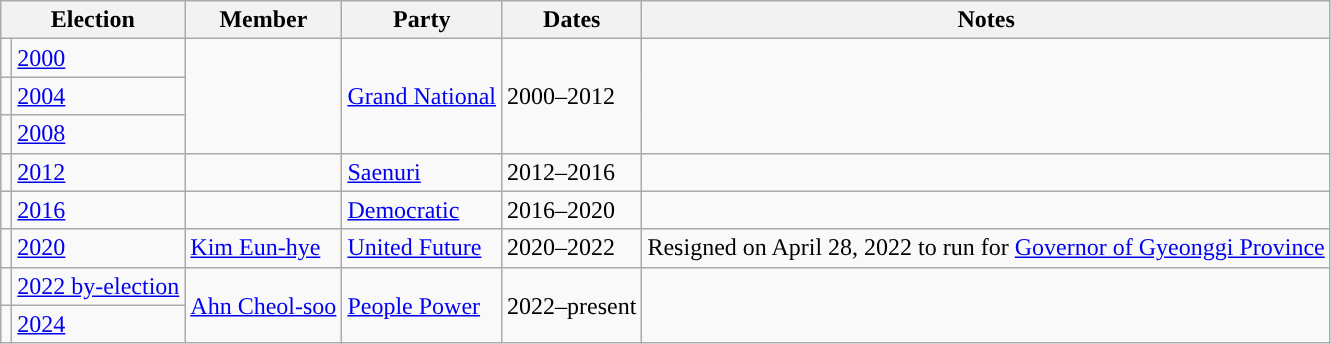<table class="wikitable">
<tr>
<th colspan="2">Election</th>
<th>Member</th>
<th>Party</th>
<th>Dates</th>
<th>Notes</th>
</tr>
<tr>
<td></td>
<td><a href='#'>2000</a></td>
<td rowspan="3"></td>
<td rowspan="3"><a href='#'>Grand National</a></td>
<td rowspan="3">2000–2012</td>
<td rowspan="3"></td>
</tr>
<tr>
<td></td>
<td><a href='#'>2004</a></td>
</tr>
<tr>
<td></td>
<td><a href='#'>2008</a></td>
</tr>
<tr>
<td></td>
<td><a href='#'>2012</a></td>
<td></td>
<td><a href='#'>Saenuri</a></td>
<td>2012–2016</td>
<td></td>
</tr>
<tr>
<td></td>
<td><a href='#'>2016</a></td>
<td></td>
<td><a href='#'>Democratic</a></td>
<td>2016–2020</td>
<td></td>
</tr>
<tr>
<td></td>
<td><a href='#'>2020</a></td>
<td><a href='#'>Kim Eun-hye</a></td>
<td><a href='#'>United Future</a></td>
<td>2020–2022</td>
<td>Resigned on April 28, 2022 to run for <a href='#'>Governor of Gyeonggi Province</a></td>
</tr>
<tr>
<td></td>
<td><a href='#'>2022 by-election</a></td>
<td rowspan="2"><a href='#'>Ahn Cheol-soo</a></td>
<td rowspan="2"><a href='#'>People Power</a></td>
<td rowspan="2">2022–present</td>
<td rowspan="2"></td>
</tr>
<tr>
<td></td>
<td><a href='#'>2024</a></td>
</tr>
</table>
